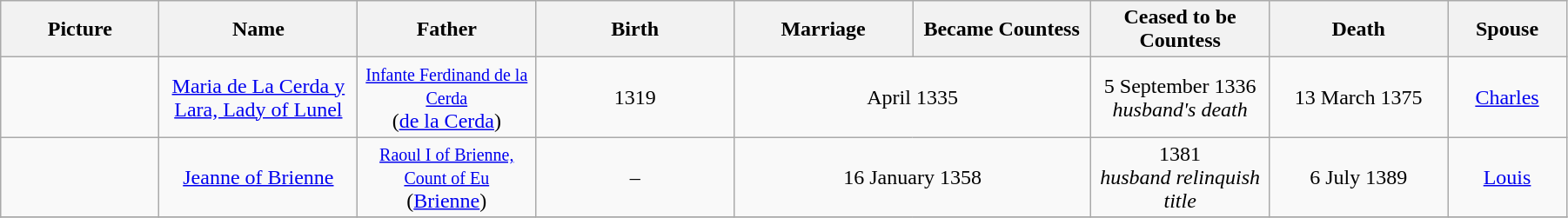<table width=95% class="wikitable">
<tr>
<th width = "8%">Picture</th>
<th width = "10%">Name</th>
<th width = "9%">Father</th>
<th width = "10%">Birth</th>
<th width = "9%">Marriage</th>
<th width = "9%">Became Countess</th>
<th width = "9%">Ceased to be Countess</th>
<th width = "9%">Death</th>
<th width = "6%">Spouse</th>
</tr>
<tr>
<td align="center"></td>
<td align="center"><a href='#'>Maria de La Cerda y Lara, Lady of Lunel</a></td>
<td align="center"><small><a href='#'>Infante Ferdinand de la Cerda</a></small><br>(<a href='#'>de la Cerda</a>)</td>
<td align="center">1319</td>
<td align="center" colspan="2">April 1335</td>
<td align="center">5 September 1336<br><em>husband's death</em></td>
<td align="center">13 March 1375</td>
<td align="center"><a href='#'>Charles</a></td>
</tr>
<tr>
<td align="center"></td>
<td align="center"><a href='#'>Jeanne of Brienne</a></td>
<td align="center"><small><a href='#'>Raoul I of Brienne, Count of Eu</a></small><br>(<a href='#'>Brienne</a>)</td>
<td align="center">–</td>
<td align="center" colspan="2">16 January 1358</td>
<td align="center">1381<br><em>husband relinquish title</em></td>
<td align="center">6 July 1389</td>
<td align="center"><a href='#'>Louis</a></td>
</tr>
<tr>
</tr>
</table>
